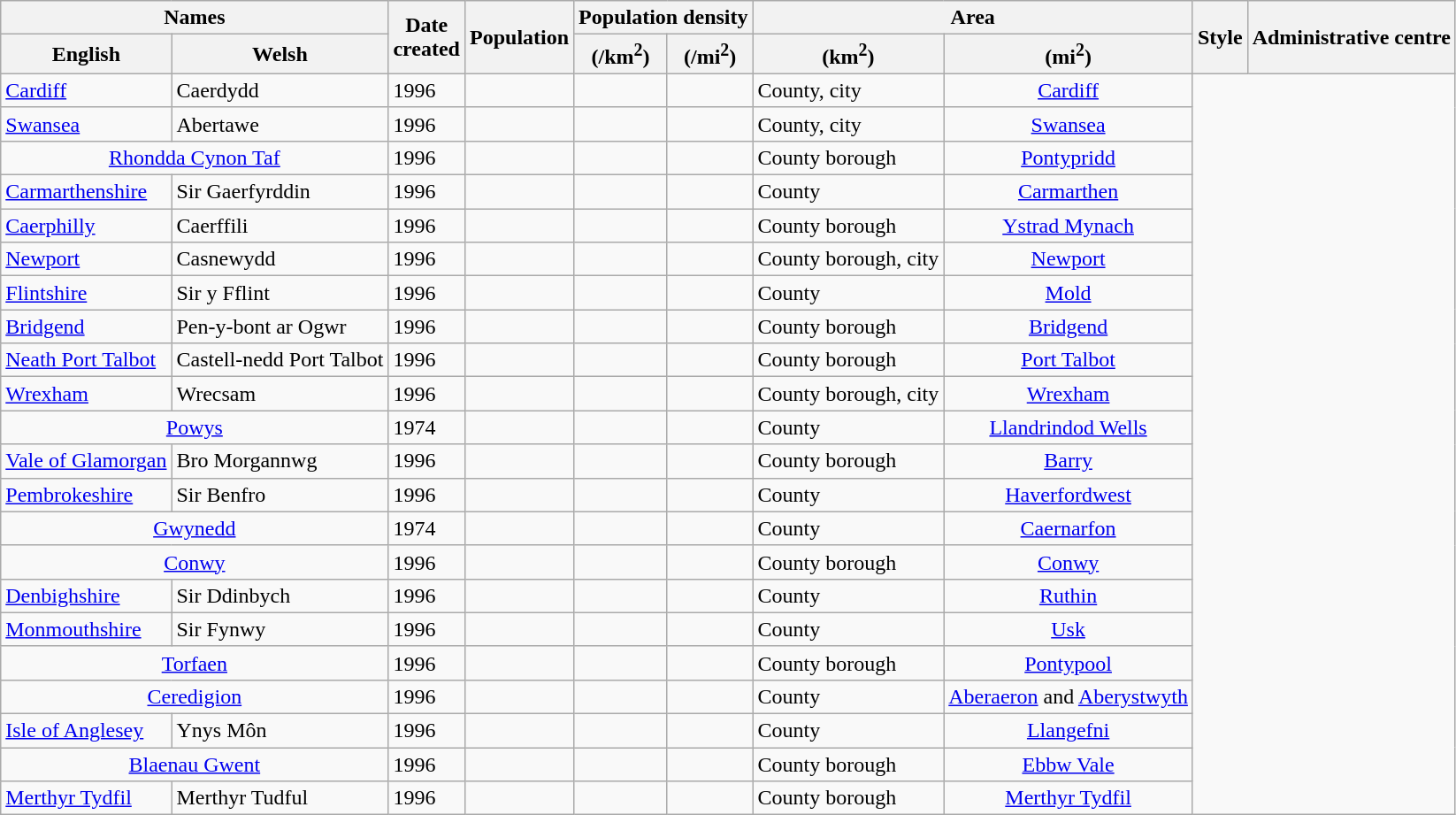<table class="wikitable sortable static-row-numbers sticky-header-multi">
<tr>
<th colspan=2>Names</th>
<th rowspan=2>Date<br>created</th>
<th rowspan=2>Population</th>
<th colspan=2>Population density</th>
<th colspan=2>Area</th>
<th rowspan=2>Style</th>
<th rowspan=2>Administrative centre</th>
</tr>
<tr>
<th>English</th>
<th>Welsh</th>
<th>(/km<sup>2</sup>)</th>
<th>(/mi<sup>2</sup>)</th>
<th>(km<sup>2</sup>)</th>
<th>(mi<sup>2</sup>)</th>
</tr>
<tr>
<td><a href='#'>Cardiff</a></td>
<td>Caerdydd</td>
<td>1996</td>
<td style="text-align:right;"></td>
<td></td>
<td></td>
<td>County, city</td>
<td align="center"><a href='#'>Cardiff</a></td>
</tr>
<tr>
<td><a href='#'>Swansea</a></td>
<td>Abertawe</td>
<td>1996</td>
<td style="text-align:right;"></td>
<td></td>
<td></td>
<td>County, city</td>
<td align="center"><a href='#'>Swansea</a></td>
</tr>
<tr>
<td colspan=2 style="text-align:center;"><a href='#'>Rhondda Cynon Taf</a></td>
<td>1996</td>
<td style="text-align:right;"></td>
<td></td>
<td></td>
<td>County borough</td>
<td align="center"><a href='#'>Pontypridd</a></td>
</tr>
<tr>
<td><a href='#'>Carmarthenshire</a></td>
<td>Sir Gaerfyrddin</td>
<td>1996</td>
<td style="text-align:right;"></td>
<td></td>
<td></td>
<td>County</td>
<td align="center"><a href='#'>Carmarthen</a></td>
</tr>
<tr>
<td><a href='#'>Caerphilly</a></td>
<td>Caerffili</td>
<td>1996</td>
<td style="text-align:right;"></td>
<td></td>
<td></td>
<td>County borough</td>
<td align="center"><a href='#'>Ystrad Mynach</a></td>
</tr>
<tr>
<td><a href='#'>Newport</a></td>
<td>Casnewydd</td>
<td>1996</td>
<td style="text-align:right;"></td>
<td></td>
<td></td>
<td>County borough, city</td>
<td align="center"><a href='#'>Newport</a></td>
</tr>
<tr>
<td><a href='#'>Flintshire</a></td>
<td>Sir y Fflint</td>
<td>1996</td>
<td style="text-align:right;"></td>
<td></td>
<td></td>
<td>County</td>
<td align="center"><a href='#'>Mold</a></td>
</tr>
<tr>
<td><a href='#'>Bridgend</a></td>
<td>Pen-y-bont ar Ogwr</td>
<td>1996</td>
<td style="text-align:right;"></td>
<td></td>
<td></td>
<td>County borough</td>
<td align="center"><a href='#'>Bridgend</a></td>
</tr>
<tr>
<td><a href='#'>Neath Port Talbot</a></td>
<td>Castell-nedd Port Talbot</td>
<td>1996</td>
<td style="text-align:right;"></td>
<td></td>
<td></td>
<td>County borough</td>
<td align="center"><a href='#'>Port Talbot</a></td>
</tr>
<tr>
<td><a href='#'>Wrexham</a></td>
<td>Wrecsam</td>
<td>1996</td>
<td style="text-align:right;"></td>
<td></td>
<td></td>
<td>County borough, city</td>
<td align="center"><a href='#'>Wrexham</a></td>
</tr>
<tr>
<td colspan=2 style="text-align:center;"><a href='#'>Powys</a></td>
<td>1974</td>
<td style="text-align:right;"></td>
<td></td>
<td></td>
<td>County</td>
<td align="center"><a href='#'>Llandrindod Wells</a></td>
</tr>
<tr>
<td><a href='#'>Vale of Glamorgan</a></td>
<td>Bro Morgannwg</td>
<td>1996</td>
<td style="text-align:right;"></td>
<td></td>
<td></td>
<td>County borough</td>
<td align="center"><a href='#'>Barry</a></td>
</tr>
<tr>
<td><a href='#'>Pembrokeshire</a></td>
<td>Sir Benfro</td>
<td>1996</td>
<td style="text-align:right;"></td>
<td></td>
<td></td>
<td>County</td>
<td align="center"><a href='#'>Haverfordwest</a></td>
</tr>
<tr>
<td colspan=2 style="text-align:center;"><a href='#'>Gwynedd</a></td>
<td>1974</td>
<td style="text-align:right;"></td>
<td></td>
<td></td>
<td>County</td>
<td align="center"><a href='#'>Caernarfon</a></td>
</tr>
<tr>
<td colspan=2 style="text-align:center;"><a href='#'>Conwy</a></td>
<td>1996</td>
<td style="text-align:right;"></td>
<td></td>
<td></td>
<td>County borough</td>
<td align="center"><a href='#'>Conwy</a></td>
</tr>
<tr>
<td><a href='#'>Denbighshire</a></td>
<td>Sir Ddinbych</td>
<td>1996</td>
<td style="text-align:right;"></td>
<td></td>
<td></td>
<td>County</td>
<td align="center"><a href='#'>Ruthin</a></td>
</tr>
<tr>
<td><a href='#'>Monmouthshire</a></td>
<td>Sir Fynwy</td>
<td>1996</td>
<td style="text-align:right;"></td>
<td></td>
<td></td>
<td>County</td>
<td align="center"><a href='#'>Usk</a></td>
</tr>
<tr>
<td colspan=2 style="text-align:center;"><a href='#'>Torfaen</a></td>
<td>1996</td>
<td style="text-align:right;"></td>
<td></td>
<td></td>
<td>County borough</td>
<td align="center"><a href='#'>Pontypool</a></td>
</tr>
<tr>
<td colspan=2 style="text-align:center;"><a href='#'>Ceredigion</a></td>
<td>1996</td>
<td style="text-align:right;"></td>
<td></td>
<td></td>
<td>County</td>
<td align="center"><a href='#'>Aberaeron</a> and <a href='#'>Aberystwyth</a></td>
</tr>
<tr>
<td><a href='#'>Isle of Anglesey</a></td>
<td>Ynys Môn</td>
<td>1996</td>
<td style="text-align:right;"></td>
<td></td>
<td></td>
<td>County</td>
<td align="center"><a href='#'>Llangefni</a></td>
</tr>
<tr>
<td colspan=2 style="text-align:center;"><a href='#'>Blaenau Gwent</a></td>
<td>1996</td>
<td style="text-align:right;"></td>
<td></td>
<td></td>
<td>County borough</td>
<td align="center"><a href='#'>Ebbw Vale</a></td>
</tr>
<tr>
<td><a href='#'>Merthyr Tydfil</a></td>
<td>Merthyr Tudful</td>
<td>1996</td>
<td style="text-align:right;"></td>
<td></td>
<td></td>
<td>County borough</td>
<td align="center"><a href='#'>Merthyr Tydfil</a></td>
</tr>
</table>
